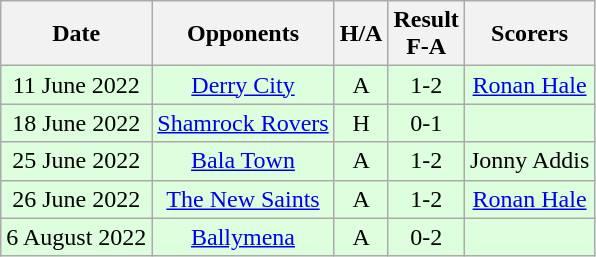<table class="wikitable" style="text-align:center">
<tr>
<th>Date</th>
<th>Opponents</th>
<th>H/A</th>
<th>Result<br>F-A</th>
<th>Scorers</th>
</tr>
<tr bgcolor="#ddffdd">
<td>11 June 2022</td>
<td><a href='#'>Derry City</a></td>
<td>A</td>
<td>1-2</td>
<td><a href='#'>Ronan Hale</a></td>
</tr>
<tr bgcolor="#ddffdd">
<td>18 June 2022</td>
<td><a href='#'>Shamrock Rovers</a></td>
<td>H</td>
<td>0-1</td>
<td></td>
</tr>
<tr bgcolor="#ddffdd">
<td>25 June 2022</td>
<td><a href='#'>Bala Town</a></td>
<td>A</td>
<td>1-2</td>
<td>Jonny Addis</td>
</tr>
<tr bgcolor="#ddffdd">
<td>26 June 2022</td>
<td><a href='#'>The New Saints</a></td>
<td>A</td>
<td>1-2</td>
<td><a href='#'>Ronan Hale</a></td>
</tr>
<tr bgcolor="#ddffdd">
<td>6 August 2022</td>
<td><a href='#'>Ballymena</a></td>
<td>A</td>
<td>0-2</td>
<td></td>
</tr>
</table>
